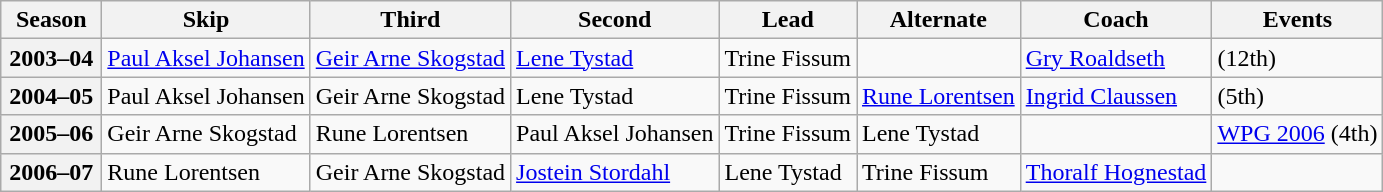<table class="wikitable">
<tr>
<th scope="col" width=60>Season</th>
<th scope="col">Skip</th>
<th scope="col">Third</th>
<th scope="col">Second</th>
<th scope="col">Lead</th>
<th scope="col">Alternate</th>
<th scope="col">Coach</th>
<th scope="col">Events</th>
</tr>
<tr>
<th scope="row">2003–04</th>
<td><a href='#'>Paul Aksel Johansen</a></td>
<td><a href='#'>Geir Arne Skogstad</a></td>
<td><a href='#'>Lene Tystad</a></td>
<td>Trine Fissum</td>
<td></td>
<td><a href='#'>Gry Roaldseth</a></td>
<td> (12th)</td>
</tr>
<tr>
<th scope="row">2004–05</th>
<td>Paul Aksel Johansen</td>
<td>Geir Arne Skogstad</td>
<td>Lene Tystad</td>
<td>Trine Fissum</td>
<td><a href='#'>Rune Lorentsen</a></td>
<td><a href='#'>Ingrid Claussen</a></td>
<td> (5th)</td>
</tr>
<tr>
<th scope="row">2005–06</th>
<td>Geir Arne Skogstad</td>
<td>Rune Lorentsen</td>
<td>Paul Aksel Johansen</td>
<td>Trine Fissum</td>
<td>Lene Tystad</td>
<td></td>
<td><a href='#'>WPG 2006</a> (4th)</td>
</tr>
<tr>
<th scope="row">2006–07</th>
<td>Rune Lorentsen</td>
<td>Geir Arne Skogstad</td>
<td><a href='#'>Jostein Stordahl</a></td>
<td>Lene Tystad</td>
<td>Trine Fissum</td>
<td><a href='#'>Thoralf Hognestad</a></td>
<td> </td>
</tr>
</table>
